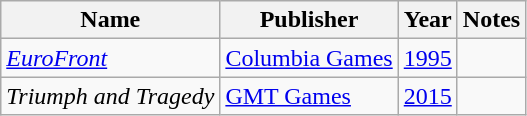<table class="wikitable">
<tr>
<th>Name</th>
<th>Publisher</th>
<th>Year</th>
<th>Notes</th>
</tr>
<tr>
<td><em><a href='#'>EuroFront</a></em></td>
<td><a href='#'>Columbia Games</a></td>
<td><a href='#'>1995</a></td>
<td></td>
</tr>
<tr>
<td><em>Triumph and Tragedy</em></td>
<td><a href='#'>GMT Games</a></td>
<td><a href='#'>2015</a></td>
<td></td>
</tr>
</table>
